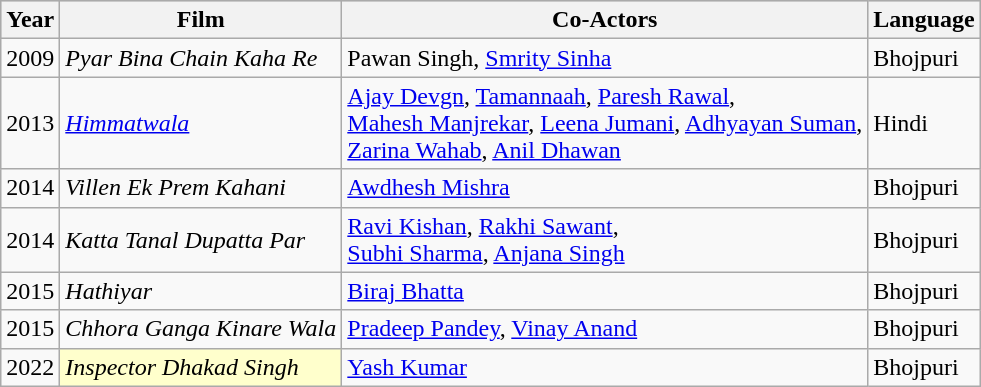<table class="wikitable">
<tr style="background:#ccc; text-align:center;">
<th>Year</th>
<th>Film</th>
<th>Co-Actors</th>
<th>Language</th>
</tr>
<tr>
<td>2009</td>
<td><em>Pyar Bina Chain Kaha Re</em></td>
<td>Pawan Singh, <a href='#'>Smrity Sinha</a></td>
<td>Bhojpuri</td>
</tr>
<tr>
<td>2013</td>
<td><em><a href='#'>Himmatwala</a></em></td>
<td><a href='#'>Ajay Devgn</a>, <a href='#'>Tamannaah</a>, <a href='#'>Paresh Rawal</a>, <br><a href='#'>Mahesh Manjrekar</a>, <a href='#'>Leena Jumani</a>, <a href='#'>Adhyayan Suman</a>, <br><a href='#'>Zarina Wahab</a>, <a href='#'>Anil Dhawan</a></td>
<td>Hindi</td>
</tr>
<tr>
<td>2014</td>
<td><em> Villen Ek Prem Kahani</em></td>
<td><a href='#'>Awdhesh Mishra</a></td>
<td>Bhojpuri</td>
</tr>
<tr>
<td>2014</td>
<td><em>Katta Tanal Dupatta Par</em></td>
<td><a href='#'>Ravi Kishan</a>, <a href='#'>Rakhi Sawant</a>,<br><a href='#'>Subhi Sharma</a>, <a href='#'>Anjana Singh</a></td>
<td>Bhojpuri</td>
</tr>
<tr>
<td>2015</td>
<td><em>Hathiyar</em></td>
<td><a href='#'>Biraj Bhatta</a></td>
<td>Bhojpuri</td>
</tr>
<tr>
<td>2015</td>
<td><em> Chhora Ganga Kinare Wala</em></td>
<td><a href='#'>Pradeep Pandey</a>, <a href='#'>Vinay Anand</a></td>
<td>Bhojpuri</td>
</tr>
<tr>
<td>2022</td>
<td scope="row" style="background:#ffc; "><em>Inspector Dhakad Singh</em> </td>
<td><a href='#'>Yash Kumar</a></td>
<td>Bhojpuri</td>
</tr>
</table>
